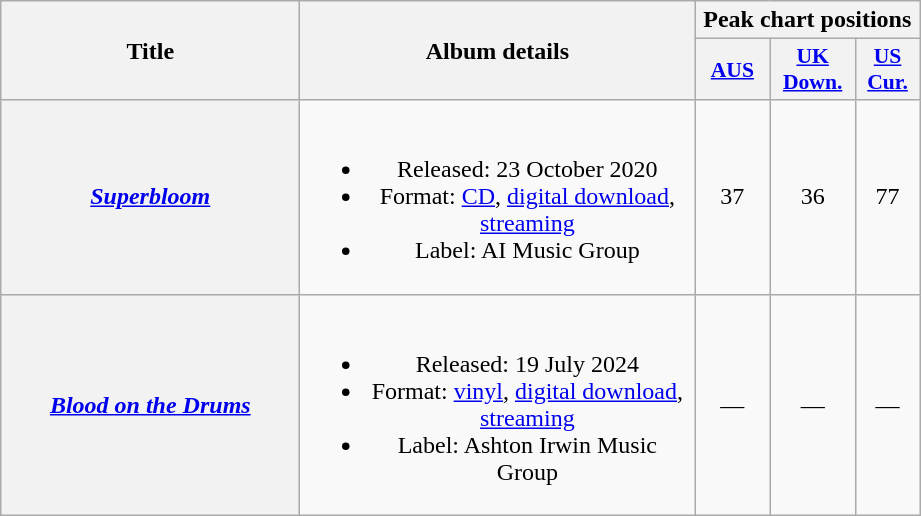<table class="wikitable plainrowheaders" style="text-align:center;">
<tr>
<th scope="col" rowspan="2" style="width:12em;">Title</th>
<th scope="col" rowspan="2" style="width:16em;">Album details</th>
<th scope="col" colspan="3">Peak chart positions</th>
</tr>
<tr>
<th scope="col" style="width:3em;font-size:90%;"><a href='#'>AUS</a><br></th>
<th scope="col" style="width:3.5em;font-size:90%;"><a href='#'>UK<br>Down.</a><br></th>
<th scope="col" style="width:2.5em;font-size:90%;"><a href='#'>US<br>Cur.</a><br></th>
</tr>
<tr>
<th scope="row"><em><a href='#'>Superbloom</a></em></th>
<td><br><ul><li>Released: 23 October 2020</li><li>Format: <a href='#'>CD</a>, <a href='#'>digital download</a>, <a href='#'>streaming</a></li><li>Label: AI Music Group</li></ul></td>
<td>37</td>
<td>36</td>
<td>77</td>
</tr>
<tr>
<th scope="row"><em><a href='#'>Blood on the Drums</a></em></th>
<td><br><ul><li>Released: 19 July 2024</li><li>Format: <a href='#'>vinyl</a>, <a href='#'>digital download</a>, <a href='#'>streaming</a></li><li>Label: Ashton Irwin Music Group</li></ul></td>
<td>—</td>
<td>—</td>
<td>—</td>
</tr>
</table>
